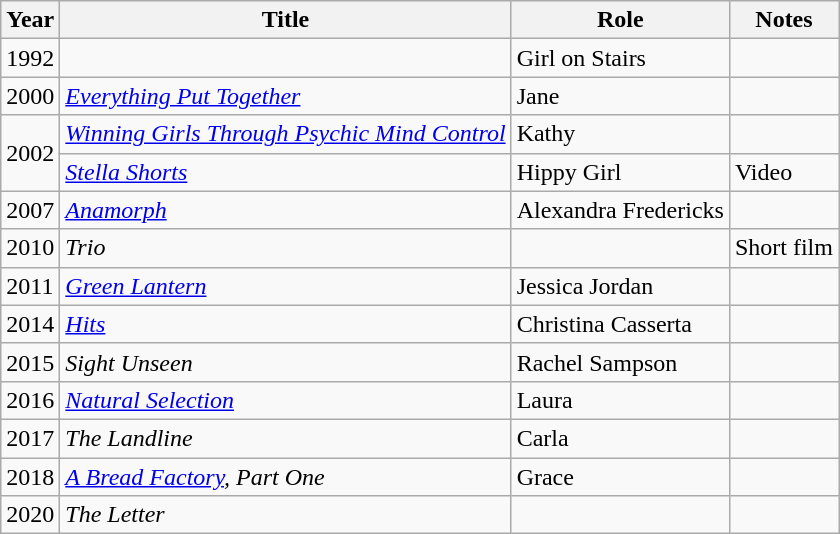<table class="wikitable sortable">
<tr>
<th>Year</th>
<th>Title</th>
<th>Role</th>
<th class="unsortable">Notes</th>
</tr>
<tr>
<td>1992</td>
<td><em></em></td>
<td>Girl on Stairs</td>
<td></td>
</tr>
<tr>
<td>2000</td>
<td><em><a href='#'>Everything Put Together</a></em></td>
<td>Jane</td>
<td></td>
</tr>
<tr>
<td rowspan=2>2002</td>
<td><em><a href='#'>Winning Girls Through Psychic Mind Control</a></em></td>
<td>Kathy</td>
<td></td>
</tr>
<tr>
<td><em><a href='#'>Stella Shorts</a></em></td>
<td>Hippy Girl</td>
<td>Video</td>
</tr>
<tr>
<td>2007</td>
<td><em><a href='#'>Anamorph</a></em></td>
<td>Alexandra Fredericks</td>
<td></td>
</tr>
<tr>
<td>2010</td>
<td><em>Trio</em></td>
<td></td>
<td>Short film</td>
</tr>
<tr>
<td>2011</td>
<td><em><a href='#'>Green Lantern</a></em></td>
<td>Jessica Jordan</td>
<td></td>
</tr>
<tr>
<td>2014</td>
<td><em><a href='#'>Hits</a></em></td>
<td>Christina Casserta</td>
<td></td>
</tr>
<tr>
<td>2015</td>
<td><em>Sight Unseen</em></td>
<td>Rachel Sampson</td>
<td></td>
</tr>
<tr>
<td>2016</td>
<td><em><a href='#'>Natural Selection</a></em></td>
<td>Laura</td>
<td></td>
</tr>
<tr>
<td>2017</td>
<td><em>The Landline</em></td>
<td>Carla</td>
<td></td>
</tr>
<tr>
<td>2018</td>
<td><em><a href='#'>A Bread Factory</a>, Part One</em></td>
<td>Grace</td>
<td></td>
</tr>
<tr>
<td>2020</td>
<td><em>The Letter</em></td>
<td></td>
<td></td>
</tr>
</table>
